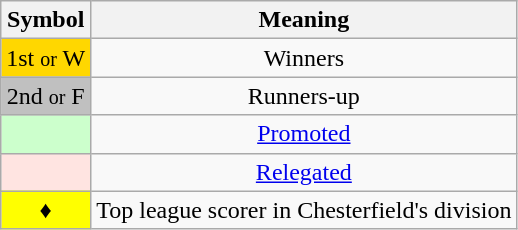<table class="wikitable" style="text-align:center">
<tr>
<th scope=col>Symbol</th>
<th scope=col>Meaning</th>
</tr>
<tr>
<td style=background:gold>1st <small>or</small> W</td>
<td>Winners</td>
</tr>
<tr>
<td style=background:silver>2nd <small>or</small> F</td>
<td>Runners-up</td>
</tr>
<tr>
<td style=background:#cfc></td>
<td><a href='#'>Promoted</a></td>
</tr>
<tr>
<td style=background:MistyRose></td>
<td><a href='#'>Relegated</a></td>
</tr>
<tr>
<td style=background:yellow>♦</td>
<td>Top league scorer in Chesterfield's division</td>
</tr>
</table>
